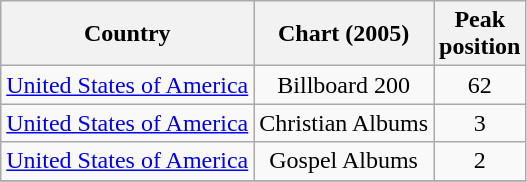<table class="wikitable sortable">
<tr>
<th align="left">Country</th>
<th align="center">Chart (2005)</th>
<th align="right">Peak<br>position</th>
</tr>
<tr>
<td align="left"><a href='#'>United States of America</a></td>
<td align="center">Billboard 200</td>
<td align="center">62</td>
</tr>
<tr>
<td align="left"><a href='#'>United States of America</a></td>
<td align="center">Christian Albums</td>
<td align="center">3</td>
</tr>
<tr>
<td align="left"><a href='#'>United States of America</a></td>
<td align="center">Gospel Albums</td>
<td align="center">2</td>
</tr>
<tr>
</tr>
</table>
